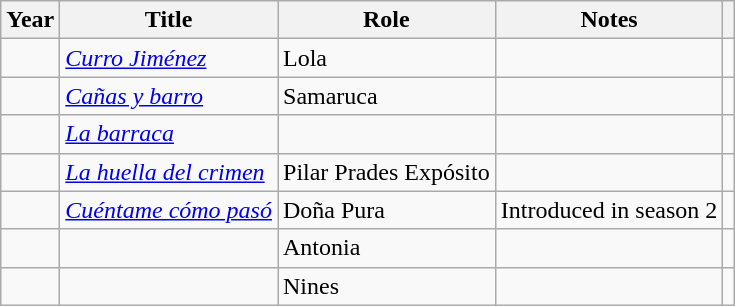<table class="wikitable sortable">
<tr>
<th>Year</th>
<th>Title</th>
<th>Role</th>
<th class = "unsortable">Notes</th>
<th class = "unsortable"></th>
</tr>
<tr>
<td></td>
<td><em><a href='#'>Curro Jiménez</a></em></td>
<td>Lola</td>
<td></td>
<td></td>
</tr>
<tr>
<td></td>
<td><em><a href='#'>Cañas y barro</a></em></td>
<td>Samaruca</td>
<td></td>
<td></td>
</tr>
<tr>
<td></td>
<td><em><a href='#'>La barraca</a></em></td>
<td></td>
<td></td>
<td></td>
</tr>
<tr>
<td></td>
<td><em><a href='#'>La huella del crimen</a></em></td>
<td>Pilar Prades Expósito</td>
<td></td>
<td></td>
</tr>
<tr>
<td></td>
<td><em><a href='#'>Cuéntame cómo pasó</a></em></td>
<td>Doña Pura</td>
<td>Introduced in season 2</td>
<td></td>
</tr>
<tr>
<td></td>
<td><em></em></td>
<td>Antonia</td>
<td></td>
<td></td>
</tr>
<tr>
<td></td>
<td><em></em></td>
<td>Nines</td>
<td></td>
<td></td>
</tr>
</table>
